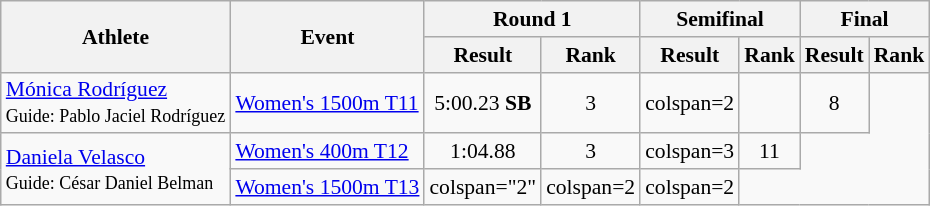<table class="wikitable" style="font-size:90%; text-align:center">
<tr>
<th rowspan="2">Athlete</th>
<th rowspan="2">Event</th>
<th colspan="2">Round 1</th>
<th colspan="2">Semifinal</th>
<th colspan="2">Final</th>
</tr>
<tr>
<th>Result</th>
<th>Rank</th>
<th>Result</th>
<th>Rank</th>
<th>Result</th>
<th>Rank</th>
</tr>
<tr align=center>
<td align=left><a href='#'>Mónica Rodríguez</a><br><small>Guide: Pablo Jaciel Rodríguez</small></td>
<td align=left><a href='#'>Women's 1500m T11</a></td>
<td>5:00.23 <strong>SB</strong></td>
<td>3</td>
<td>colspan=2</td>
<td></td>
<td>8</td>
</tr>
<tr align=center>
<td align=left rowspan="2"><a href='#'>Daniela Velasco</a><br><small>Guide: César Daniel Belman</small></td>
<td align=left><a href='#'>Women's 400m T12</a></td>
<td>1:04.88</td>
<td>3</td>
<td>colspan=3</td>
<td>11</td>
</tr>
<tr align=center>
<td align=left><a href='#'>Women's 1500m T13</a></td>
<td>colspan="2" </td>
<td>colspan=2</td>
<td>colspan=2</td>
</tr>
</table>
